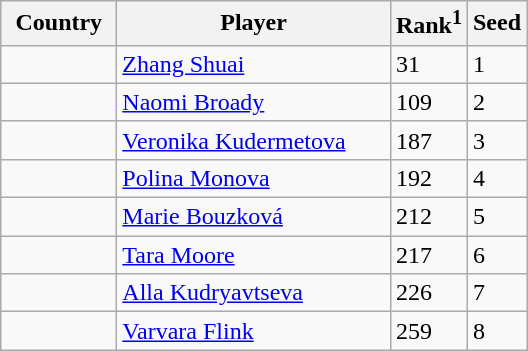<table class="sortable wikitable">
<tr>
<th width="70">Country</th>
<th width="175">Player</th>
<th>Rank<sup>1</sup></th>
<th>Seed</th>
</tr>
<tr>
<td></td>
<td><a href='#'>Zhang Shuai</a></td>
<td>31</td>
<td>1</td>
</tr>
<tr>
<td></td>
<td><a href='#'>Naomi Broady</a></td>
<td>109</td>
<td>2</td>
</tr>
<tr>
<td></td>
<td><a href='#'>Veronika Kudermetova</a></td>
<td>187</td>
<td>3</td>
</tr>
<tr>
<td></td>
<td><a href='#'>Polina Monova</a></td>
<td>192</td>
<td>4</td>
</tr>
<tr>
<td></td>
<td><a href='#'>Marie Bouzková</a></td>
<td>212</td>
<td>5</td>
</tr>
<tr>
<td></td>
<td><a href='#'>Tara Moore</a></td>
<td>217</td>
<td>6</td>
</tr>
<tr>
<td></td>
<td><a href='#'>Alla Kudryavtseva</a></td>
<td>226</td>
<td>7</td>
</tr>
<tr>
<td></td>
<td><a href='#'>Varvara Flink</a></td>
<td>259</td>
<td>8</td>
</tr>
</table>
